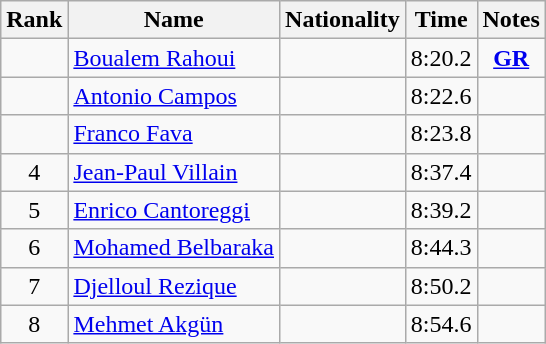<table class="wikitable sortable" style="text-align:center">
<tr>
<th>Rank</th>
<th>Name</th>
<th>Nationality</th>
<th>Time</th>
<th>Notes</th>
</tr>
<tr>
<td></td>
<td align=left><a href='#'>Boualem Rahoui</a></td>
<td align=left></td>
<td>8:20.2</td>
<td><strong><a href='#'>GR</a></strong></td>
</tr>
<tr>
<td></td>
<td align=left><a href='#'>Antonio Campos</a></td>
<td align=left></td>
<td>8:22.6</td>
<td></td>
</tr>
<tr>
<td></td>
<td align=left><a href='#'>Franco Fava</a></td>
<td align=left></td>
<td>8:23.8</td>
<td></td>
</tr>
<tr>
<td>4</td>
<td align=left><a href='#'>Jean-Paul Villain</a></td>
<td align=left></td>
<td>8:37.4</td>
<td></td>
</tr>
<tr>
<td>5</td>
<td align=left><a href='#'>Enrico Cantoreggi</a></td>
<td align=left></td>
<td>8:39.2</td>
<td></td>
</tr>
<tr>
<td>6</td>
<td align=left><a href='#'>Mohamed Belbaraka</a></td>
<td align=left></td>
<td>8:44.3</td>
<td></td>
</tr>
<tr>
<td>7</td>
<td align=left><a href='#'>Djelloul Rezique</a></td>
<td align=left></td>
<td>8:50.2</td>
<td></td>
</tr>
<tr>
<td>8</td>
<td align=left><a href='#'>Mehmet Akgün</a></td>
<td align=left></td>
<td>8:54.6</td>
<td></td>
</tr>
</table>
